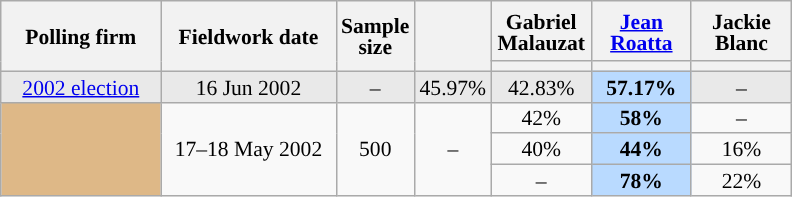<table class="wikitable sortable" style="text-align:center;font-size:90%;line-height:14px;">
<tr style="height:40px;">
<th style="width:100px;" rowspan="2">Polling firm</th>
<th style="width:110px;" rowspan="2">Fieldwork date</th>
<th style="width:35px;" rowspan="2">Sample<br>size</th>
<th style="width:30px;" rowspan="2"></th>
<th class="unsortable" style="width:60px;">Gabriel Malauzat<br></th>
<th class="unsortable" style="width:60px;"><a href='#'>Jean Roatta</a><br></th>
<th class="unsortable" style="width:60px;">Jackie Blanc<br></th>
</tr>
<tr>
<th style="background:"></th>
<th style="background:"></th>
<th style="background:"></th>
</tr>
<tr style="background:#E9E9E9;">
<td><a href='#'>2002 election</a></td>
<td data-sort-value="2002-06-16">16 Jun 2002</td>
<td>–</td>
<td>45.97%</td>
<td>42.83%</td>
<td style="background:#B9DAFF;"><strong>57.17%</strong></td>
<td>–</td>
</tr>
<tr>
<td rowspan="3" style="background:burlywood;"></td>
<td rowspan="3" data-sort-value="2002-05-18">17–18 May 2002</td>
<td rowspan="3">500</td>
<td rowspan="3">–</td>
<td>42%</td>
<td style="background:#B9DAFF;"><strong>58%</strong></td>
<td>–</td>
</tr>
<tr>
<td>40%</td>
<td style="background:#B9DAFF;"><strong>44%</strong></td>
<td>16%</td>
</tr>
<tr>
<td>–</td>
<td style="background:#B9DAFF;"><strong>78%</strong></td>
<td>22%</td>
</tr>
</table>
